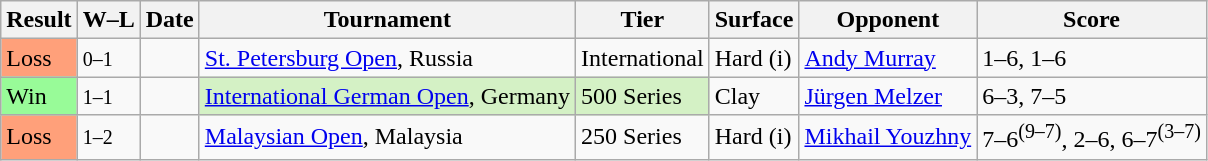<table class="sortable wikitable">
<tr>
<th>Result</th>
<th class="unsortable">W–L</th>
<th>Date</th>
<th>Tournament</th>
<th>Tier</th>
<th>Surface</th>
<th>Opponent</th>
<th class="unsortable">Score</th>
</tr>
<tr>
<td bgcolor=#FFA07A>Loss</td>
<td><small>0–1</small></td>
<td><a href='#'></a></td>
<td><a href='#'>St. Petersburg Open</a>, Russia</td>
<td>International</td>
<td>Hard (i)</td>
<td> <a href='#'>Andy Murray</a></td>
<td>1–6, 1–6</td>
</tr>
<tr>
<td bgcolor=#98FB98>Win</td>
<td><small>1–1</small></td>
<td><a href='#'></a></td>
<td style="background:#D4F1C5;"><a href='#'>International German Open</a>, Germany</td>
<td style="background:#D4F1C5;">500 Series</td>
<td>Clay</td>
<td> <a href='#'>Jürgen Melzer</a></td>
<td>6–3, 7–5</td>
</tr>
<tr>
<td bgcolor=#FFA07A>Loss</td>
<td><small>1–2</small></td>
<td><a href='#'></a></td>
<td><a href='#'>Malaysian Open</a>, Malaysia</td>
<td>250 Series</td>
<td>Hard (i)</td>
<td> <a href='#'>Mikhail Youzhny</a></td>
<td>7–6<sup>(9–7)</sup>, 2–6, 6–7<sup>(3–7)</sup></td>
</tr>
</table>
